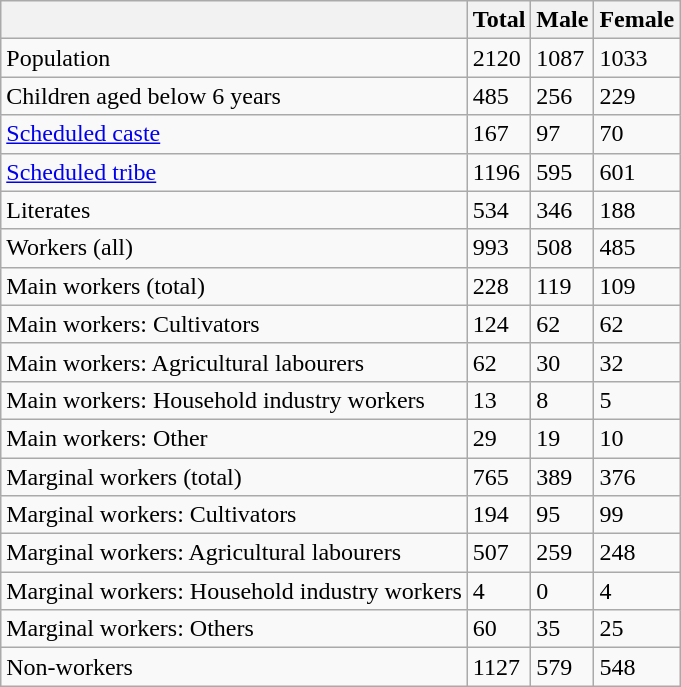<table class="wikitable sortable">
<tr>
<th></th>
<th>Total</th>
<th>Male</th>
<th>Female</th>
</tr>
<tr>
<td>Population</td>
<td>2120</td>
<td>1087</td>
<td>1033</td>
</tr>
<tr>
<td>Children aged below 6 years</td>
<td>485</td>
<td>256</td>
<td>229</td>
</tr>
<tr>
<td><a href='#'>Scheduled caste</a></td>
<td>167</td>
<td>97</td>
<td>70</td>
</tr>
<tr>
<td><a href='#'>Scheduled tribe</a></td>
<td>1196</td>
<td>595</td>
<td>601</td>
</tr>
<tr>
<td>Literates</td>
<td>534</td>
<td>346</td>
<td>188</td>
</tr>
<tr>
<td>Workers (all)</td>
<td>993</td>
<td>508</td>
<td>485</td>
</tr>
<tr>
<td>Main workers (total)</td>
<td>228</td>
<td>119</td>
<td>109</td>
</tr>
<tr>
<td>Main workers: Cultivators</td>
<td>124</td>
<td>62</td>
<td>62</td>
</tr>
<tr>
<td>Main workers: Agricultural labourers</td>
<td>62</td>
<td>30</td>
<td>32</td>
</tr>
<tr>
<td>Main workers: Household industry workers</td>
<td>13</td>
<td>8</td>
<td>5</td>
</tr>
<tr>
<td>Main workers: Other</td>
<td>29</td>
<td>19</td>
<td>10</td>
</tr>
<tr>
<td>Marginal workers (total)</td>
<td>765</td>
<td>389</td>
<td>376</td>
</tr>
<tr>
<td>Marginal workers: Cultivators</td>
<td>194</td>
<td>95</td>
<td>99</td>
</tr>
<tr>
<td>Marginal workers: Agricultural labourers</td>
<td>507</td>
<td>259</td>
<td>248</td>
</tr>
<tr>
<td>Marginal workers: Household industry workers</td>
<td>4</td>
<td>0</td>
<td>4</td>
</tr>
<tr>
<td>Marginal workers: Others</td>
<td>60</td>
<td>35</td>
<td>25</td>
</tr>
<tr>
<td>Non-workers</td>
<td>1127</td>
<td>579</td>
<td>548</td>
</tr>
</table>
